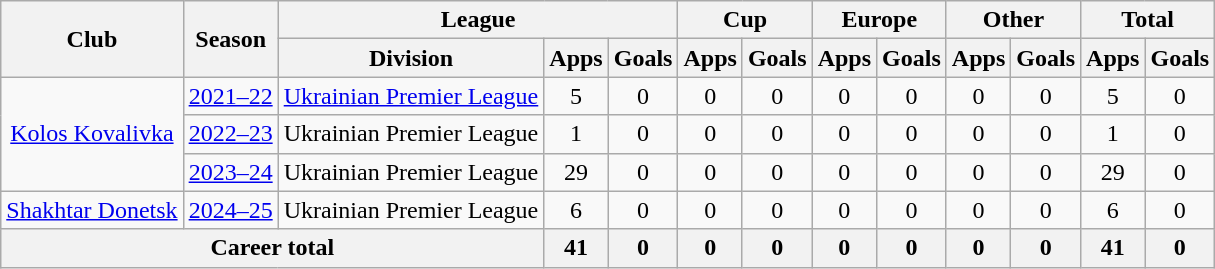<table class="wikitable" style="text-align:center">
<tr>
<th rowspan="2">Club</th>
<th rowspan="2">Season</th>
<th colspan="3">League</th>
<th colspan="2">Cup</th>
<th colspan="2">Europe</th>
<th colspan="2">Other</th>
<th colspan="2">Total</th>
</tr>
<tr>
<th>Division</th>
<th>Apps</th>
<th>Goals</th>
<th>Apps</th>
<th>Goals</th>
<th>Apps</th>
<th>Goals</th>
<th>Apps</th>
<th>Goals</th>
<th>Apps</th>
<th>Goals</th>
</tr>
<tr>
<td rowspan="3"><a href='#'>Kolos Kovalivka</a></td>
<td><a href='#'>2021–22</a></td>
<td><a href='#'>Ukrainian Premier League</a></td>
<td>5</td>
<td>0</td>
<td>0</td>
<td>0</td>
<td>0</td>
<td>0</td>
<td>0</td>
<td>0</td>
<td>5</td>
<td>0</td>
</tr>
<tr>
<td><a href='#'>2022–23</a></td>
<td>Ukrainian Premier League</td>
<td>1</td>
<td>0</td>
<td>0</td>
<td>0</td>
<td>0</td>
<td>0</td>
<td>0</td>
<td>0</td>
<td>1</td>
<td>0</td>
</tr>
<tr>
<td><a href='#'>2023–24</a></td>
<td>Ukrainian Premier League</td>
<td>29</td>
<td>0</td>
<td>0</td>
<td>0</td>
<td>0</td>
<td>0</td>
<td>0</td>
<td>0</td>
<td>29</td>
<td>0</td>
</tr>
<tr>
<td rowspan="1"><a href='#'>Shakhtar Donetsk</a></td>
<td><a href='#'>2024–25</a></td>
<td>Ukrainian Premier League</td>
<td>6</td>
<td>0</td>
<td>0</td>
<td>0</td>
<td>0</td>
<td>0</td>
<td>0</td>
<td>0</td>
<td>6</td>
<td>0</td>
</tr>
<tr>
<th colspan="3">Career total</th>
<th>41</th>
<th>0</th>
<th>0</th>
<th>0</th>
<th>0</th>
<th>0</th>
<th>0</th>
<th>0</th>
<th>41</th>
<th>0</th>
</tr>
</table>
